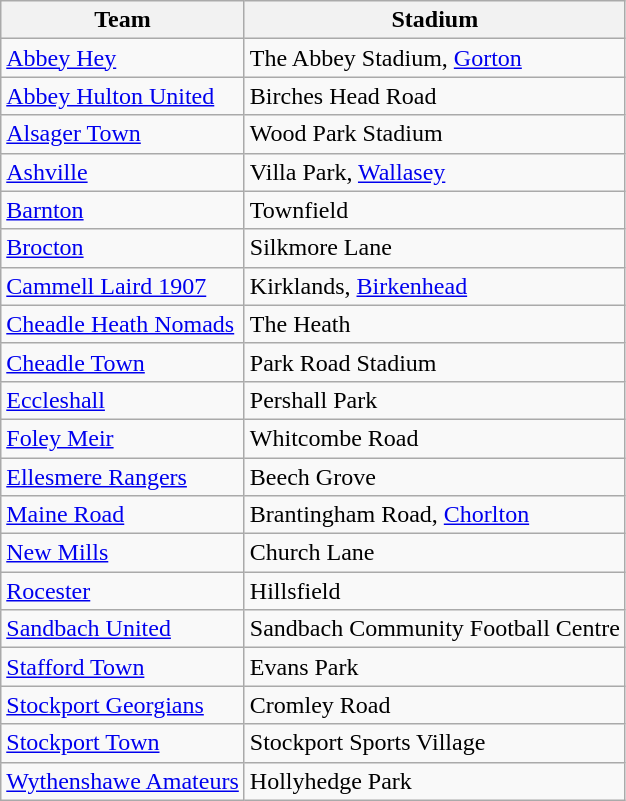<table class="wikitable">
<tr>
<th>Team</th>
<th>Stadium</th>
</tr>
<tr>
<td><a href='#'>Abbey Hey</a></td>
<td>The Abbey Stadium, <a href='#'>Gorton</a></td>
</tr>
<tr>
<td><a href='#'>Abbey Hulton United</a></td>
<td>Birches Head Road</td>
</tr>
<tr>
<td><a href='#'>Alsager Town</a></td>
<td>Wood Park Stadium</td>
</tr>
<tr>
<td><a href='#'>Ashville</a></td>
<td>Villa Park, <a href='#'>Wallasey</a></td>
</tr>
<tr>
<td><a href='#'>Barnton</a></td>
<td>Townfield</td>
</tr>
<tr>
<td><a href='#'>Brocton</a></td>
<td>Silkmore Lane</td>
</tr>
<tr>
<td><a href='#'>Cammell Laird 1907</a></td>
<td>Kirklands, <a href='#'>Birkenhead</a></td>
</tr>
<tr>
<td><a href='#'>Cheadle Heath Nomads</a></td>
<td>The Heath</td>
</tr>
<tr>
<td><a href='#'>Cheadle Town</a></td>
<td>Park Road Stadium</td>
</tr>
<tr>
<td><a href='#'>Eccleshall</a></td>
<td>Pershall Park</td>
</tr>
<tr>
<td><a href='#'>Foley Meir</a></td>
<td>Whitcombe Road</td>
</tr>
<tr>
<td><a href='#'>Ellesmere Rangers</a></td>
<td>Beech Grove</td>
</tr>
<tr>
<td><a href='#'>Maine Road</a></td>
<td>Brantingham Road, <a href='#'>Chorlton</a></td>
</tr>
<tr>
<td><a href='#'>New Mills</a></td>
<td>Church Lane</td>
</tr>
<tr>
<td><a href='#'>Rocester</a></td>
<td>Hillsfield</td>
</tr>
<tr>
<td><a href='#'>Sandbach United</a></td>
<td>Sandbach Community Football Centre</td>
</tr>
<tr>
<td><a href='#'>Stafford Town</a></td>
<td>Evans Park</td>
</tr>
<tr>
<td><a href='#'>Stockport Georgians</a></td>
<td>Cromley Road</td>
</tr>
<tr>
<td><a href='#'>Stockport Town</a></td>
<td>Stockport Sports Village</td>
</tr>
<tr>
<td><a href='#'>Wythenshawe Amateurs</a></td>
<td>Hollyhedge Park</td>
</tr>
</table>
